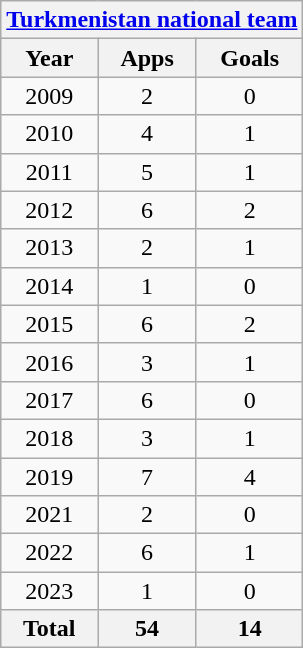<table class="wikitable" style="text-align:center">
<tr>
<th colspan=3><a href='#'>Turkmenistan national team</a></th>
</tr>
<tr>
<th>Year</th>
<th>Apps</th>
<th>Goals</th>
</tr>
<tr>
<td>2009</td>
<td>2</td>
<td>0</td>
</tr>
<tr>
<td>2010</td>
<td>4</td>
<td>1</td>
</tr>
<tr>
<td>2011</td>
<td>5</td>
<td>1</td>
</tr>
<tr>
<td>2012</td>
<td>6</td>
<td>2</td>
</tr>
<tr>
<td>2013</td>
<td>2</td>
<td>1</td>
</tr>
<tr>
<td>2014</td>
<td>1</td>
<td>0</td>
</tr>
<tr>
<td>2015</td>
<td>6</td>
<td>2</td>
</tr>
<tr>
<td>2016</td>
<td>3</td>
<td>1</td>
</tr>
<tr>
<td>2017</td>
<td>6</td>
<td>0</td>
</tr>
<tr>
<td>2018</td>
<td>3</td>
<td>1</td>
</tr>
<tr>
<td>2019</td>
<td>7</td>
<td>4</td>
</tr>
<tr>
<td>2021</td>
<td>2</td>
<td>0</td>
</tr>
<tr>
<td>2022</td>
<td>6</td>
<td>1</td>
</tr>
<tr>
<td>2023</td>
<td>1</td>
<td>0</td>
</tr>
<tr>
<th>Total</th>
<th>54</th>
<th>14</th>
</tr>
</table>
